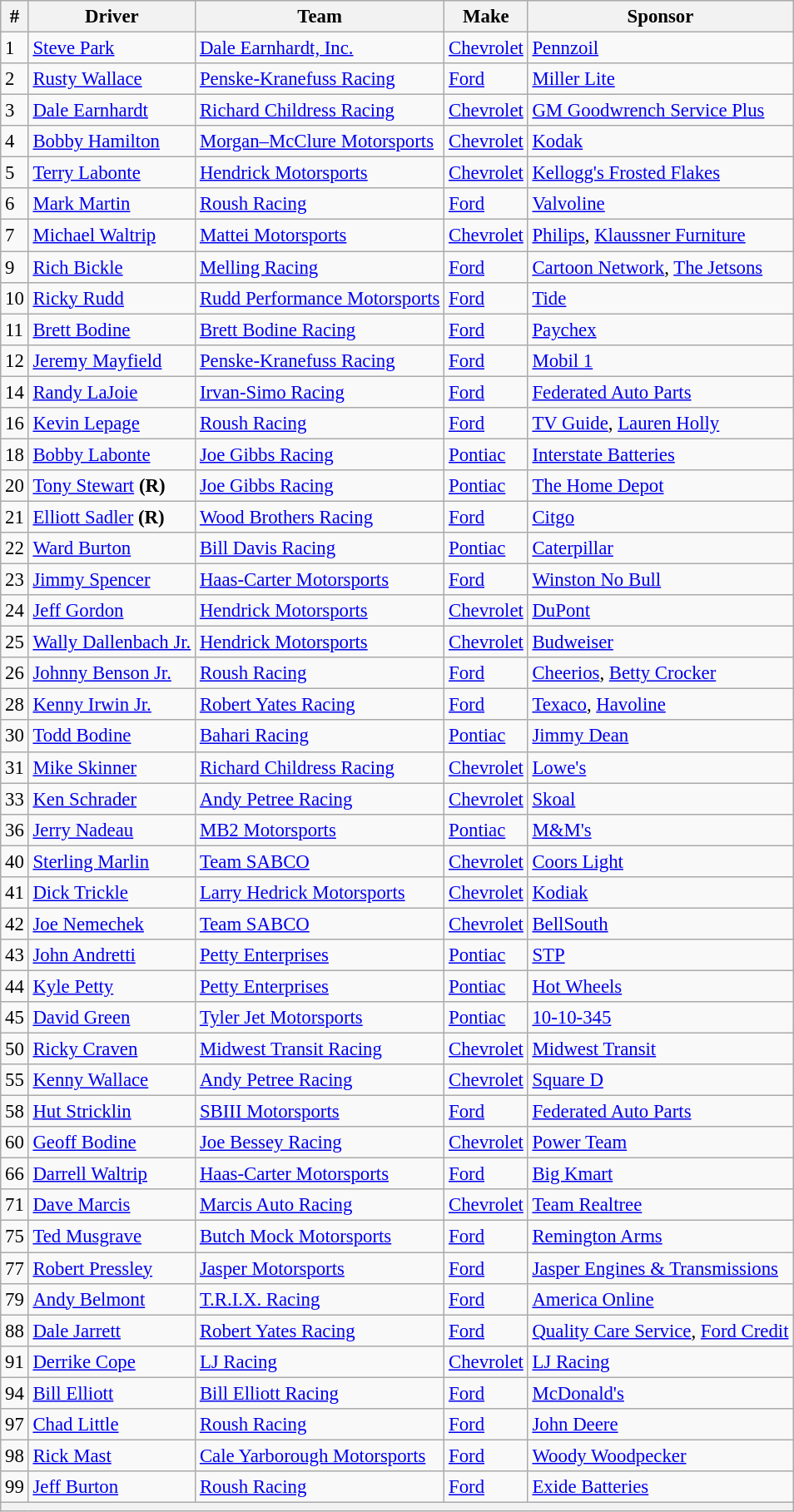<table class="wikitable" style="font-size:95%">
<tr>
<th>#</th>
<th>Driver</th>
<th>Team</th>
<th>Make</th>
<th>Sponsor</th>
</tr>
<tr>
<td>1</td>
<td><a href='#'>Steve Park</a></td>
<td><a href='#'>Dale Earnhardt, Inc.</a></td>
<td><a href='#'>Chevrolet</a></td>
<td><a href='#'>Pennzoil</a></td>
</tr>
<tr>
<td>2</td>
<td><a href='#'>Rusty Wallace</a></td>
<td><a href='#'>Penske-Kranefuss Racing</a></td>
<td><a href='#'>Ford</a></td>
<td><a href='#'>Miller Lite</a></td>
</tr>
<tr>
<td>3</td>
<td><a href='#'>Dale Earnhardt</a></td>
<td><a href='#'>Richard Childress Racing</a></td>
<td><a href='#'>Chevrolet</a></td>
<td><a href='#'>GM Goodwrench Service Plus</a></td>
</tr>
<tr>
<td>4</td>
<td><a href='#'>Bobby Hamilton</a></td>
<td><a href='#'>Morgan–McClure Motorsports</a></td>
<td><a href='#'>Chevrolet</a></td>
<td><a href='#'>Kodak</a></td>
</tr>
<tr>
<td>5</td>
<td><a href='#'>Terry Labonte</a></td>
<td><a href='#'>Hendrick Motorsports</a></td>
<td><a href='#'>Chevrolet</a></td>
<td><a href='#'>Kellogg's Frosted Flakes</a></td>
</tr>
<tr>
<td>6</td>
<td><a href='#'>Mark Martin</a></td>
<td><a href='#'>Roush Racing</a></td>
<td><a href='#'>Ford</a></td>
<td><a href='#'>Valvoline</a></td>
</tr>
<tr>
<td>7</td>
<td><a href='#'>Michael Waltrip</a></td>
<td><a href='#'>Mattei Motorsports</a></td>
<td><a href='#'>Chevrolet</a></td>
<td><a href='#'>Philips</a>, <a href='#'>Klaussner Furniture</a></td>
</tr>
<tr>
<td>9</td>
<td><a href='#'>Rich Bickle</a></td>
<td><a href='#'>Melling Racing</a></td>
<td><a href='#'>Ford</a></td>
<td><a href='#'>Cartoon Network</a>, <a href='#'>The Jetsons</a></td>
</tr>
<tr>
<td>10</td>
<td><a href='#'>Ricky Rudd</a></td>
<td><a href='#'>Rudd Performance Motorsports</a></td>
<td><a href='#'>Ford</a></td>
<td><a href='#'>Tide</a></td>
</tr>
<tr>
<td>11</td>
<td><a href='#'>Brett Bodine</a></td>
<td><a href='#'>Brett Bodine Racing</a></td>
<td><a href='#'>Ford</a></td>
<td><a href='#'>Paychex</a></td>
</tr>
<tr>
<td>12</td>
<td><a href='#'>Jeremy Mayfield</a></td>
<td><a href='#'>Penske-Kranefuss Racing</a></td>
<td><a href='#'>Ford</a></td>
<td><a href='#'>Mobil 1</a></td>
</tr>
<tr>
<td>14</td>
<td><a href='#'>Randy LaJoie</a></td>
<td><a href='#'>Irvan-Simo Racing</a></td>
<td><a href='#'>Ford</a></td>
<td><a href='#'>Federated Auto Parts</a></td>
</tr>
<tr>
<td>16</td>
<td><a href='#'>Kevin Lepage</a></td>
<td><a href='#'>Roush Racing</a></td>
<td><a href='#'>Ford</a></td>
<td><a href='#'>TV Guide</a>, <a href='#'>Lauren Holly</a></td>
</tr>
<tr>
<td>18</td>
<td><a href='#'>Bobby Labonte</a></td>
<td><a href='#'>Joe Gibbs Racing</a></td>
<td><a href='#'>Pontiac</a></td>
<td><a href='#'>Interstate Batteries</a></td>
</tr>
<tr>
<td>20</td>
<td><a href='#'>Tony Stewart</a> <strong>(R)</strong></td>
<td><a href='#'>Joe Gibbs Racing</a></td>
<td><a href='#'>Pontiac</a></td>
<td><a href='#'>The Home Depot</a></td>
</tr>
<tr>
<td>21</td>
<td><a href='#'>Elliott Sadler</a> <strong>(R)</strong></td>
<td><a href='#'>Wood Brothers Racing</a></td>
<td><a href='#'>Ford</a></td>
<td><a href='#'>Citgo</a></td>
</tr>
<tr>
<td>22</td>
<td><a href='#'>Ward Burton</a></td>
<td><a href='#'>Bill Davis Racing</a></td>
<td><a href='#'>Pontiac</a></td>
<td><a href='#'>Caterpillar</a></td>
</tr>
<tr>
<td>23</td>
<td><a href='#'>Jimmy Spencer</a></td>
<td><a href='#'>Haas-Carter Motorsports</a></td>
<td><a href='#'>Ford</a></td>
<td><a href='#'>Winston No Bull</a></td>
</tr>
<tr>
<td>24</td>
<td><a href='#'>Jeff Gordon</a></td>
<td><a href='#'>Hendrick Motorsports</a></td>
<td><a href='#'>Chevrolet</a></td>
<td><a href='#'>DuPont</a></td>
</tr>
<tr>
<td>25</td>
<td><a href='#'>Wally Dallenbach Jr.</a></td>
<td><a href='#'>Hendrick Motorsports</a></td>
<td><a href='#'>Chevrolet</a></td>
<td><a href='#'>Budweiser</a></td>
</tr>
<tr>
<td>26</td>
<td><a href='#'>Johnny Benson Jr.</a></td>
<td><a href='#'>Roush Racing</a></td>
<td><a href='#'>Ford</a></td>
<td><a href='#'>Cheerios</a>, <a href='#'>Betty Crocker</a></td>
</tr>
<tr>
<td>28</td>
<td><a href='#'>Kenny Irwin Jr.</a></td>
<td><a href='#'>Robert Yates Racing</a></td>
<td><a href='#'>Ford</a></td>
<td><a href='#'>Texaco</a>, <a href='#'>Havoline</a></td>
</tr>
<tr>
<td>30</td>
<td><a href='#'>Todd Bodine</a></td>
<td><a href='#'>Bahari Racing</a></td>
<td><a href='#'>Pontiac</a></td>
<td><a href='#'>Jimmy Dean</a></td>
</tr>
<tr>
<td>31</td>
<td><a href='#'>Mike Skinner</a></td>
<td><a href='#'>Richard Childress Racing</a></td>
<td><a href='#'>Chevrolet</a></td>
<td><a href='#'>Lowe's</a></td>
</tr>
<tr>
<td>33</td>
<td><a href='#'>Ken Schrader</a></td>
<td><a href='#'>Andy Petree Racing</a></td>
<td><a href='#'>Chevrolet</a></td>
<td><a href='#'>Skoal</a></td>
</tr>
<tr>
<td>36</td>
<td><a href='#'>Jerry Nadeau</a></td>
<td><a href='#'>MB2 Motorsports</a></td>
<td><a href='#'>Pontiac</a></td>
<td><a href='#'>M&M's</a></td>
</tr>
<tr>
<td>40</td>
<td><a href='#'>Sterling Marlin</a></td>
<td><a href='#'>Team SABCO</a></td>
<td><a href='#'>Chevrolet</a></td>
<td><a href='#'>Coors Light</a></td>
</tr>
<tr>
<td>41</td>
<td><a href='#'>Dick Trickle</a></td>
<td><a href='#'>Larry Hedrick Motorsports</a></td>
<td><a href='#'>Chevrolet</a></td>
<td><a href='#'>Kodiak</a></td>
</tr>
<tr>
<td>42</td>
<td><a href='#'>Joe Nemechek</a></td>
<td><a href='#'>Team SABCO</a></td>
<td><a href='#'>Chevrolet</a></td>
<td><a href='#'>BellSouth</a></td>
</tr>
<tr>
<td>43</td>
<td><a href='#'>John Andretti</a></td>
<td><a href='#'>Petty Enterprises</a></td>
<td><a href='#'>Pontiac</a></td>
<td><a href='#'>STP</a></td>
</tr>
<tr>
<td>44</td>
<td><a href='#'>Kyle Petty</a></td>
<td><a href='#'>Petty Enterprises</a></td>
<td><a href='#'>Pontiac</a></td>
<td><a href='#'>Hot Wheels</a></td>
</tr>
<tr>
<td>45</td>
<td><a href='#'>David Green</a></td>
<td><a href='#'>Tyler Jet Motorsports</a></td>
<td><a href='#'>Pontiac</a></td>
<td><a href='#'>10-10-345</a></td>
</tr>
<tr>
<td>50</td>
<td><a href='#'>Ricky Craven</a></td>
<td><a href='#'>Midwest Transit Racing</a></td>
<td><a href='#'>Chevrolet</a></td>
<td><a href='#'>Midwest Transit</a></td>
</tr>
<tr>
<td>55</td>
<td><a href='#'>Kenny Wallace</a></td>
<td><a href='#'>Andy Petree Racing</a></td>
<td><a href='#'>Chevrolet</a></td>
<td><a href='#'>Square D</a></td>
</tr>
<tr>
<td>58</td>
<td><a href='#'>Hut Stricklin</a></td>
<td><a href='#'>SBIII Motorsports</a></td>
<td><a href='#'>Ford</a></td>
<td><a href='#'>Federated Auto Parts</a></td>
</tr>
<tr>
<td>60</td>
<td><a href='#'>Geoff Bodine</a></td>
<td><a href='#'>Joe Bessey Racing</a></td>
<td><a href='#'>Chevrolet</a></td>
<td><a href='#'>Power Team</a></td>
</tr>
<tr>
<td>66</td>
<td><a href='#'>Darrell Waltrip</a></td>
<td><a href='#'>Haas-Carter Motorsports</a></td>
<td><a href='#'>Ford</a></td>
<td><a href='#'>Big Kmart</a></td>
</tr>
<tr>
<td>71</td>
<td><a href='#'>Dave Marcis</a></td>
<td><a href='#'>Marcis Auto Racing</a></td>
<td><a href='#'>Chevrolet</a></td>
<td><a href='#'>Team Realtree</a></td>
</tr>
<tr>
<td>75</td>
<td><a href='#'>Ted Musgrave</a></td>
<td><a href='#'>Butch Mock Motorsports</a></td>
<td><a href='#'>Ford</a></td>
<td><a href='#'>Remington Arms</a></td>
</tr>
<tr>
<td>77</td>
<td><a href='#'>Robert Pressley</a></td>
<td><a href='#'>Jasper Motorsports</a></td>
<td><a href='#'>Ford</a></td>
<td><a href='#'>Jasper Engines & Transmissions</a></td>
</tr>
<tr>
<td>79</td>
<td><a href='#'>Andy Belmont</a></td>
<td><a href='#'>T.R.I.X. Racing</a></td>
<td><a href='#'>Ford</a></td>
<td><a href='#'>America Online</a></td>
</tr>
<tr>
<td>88</td>
<td><a href='#'>Dale Jarrett</a></td>
<td><a href='#'>Robert Yates Racing</a></td>
<td><a href='#'>Ford</a></td>
<td><a href='#'>Quality Care Service</a>, <a href='#'>Ford Credit</a></td>
</tr>
<tr>
<td>91</td>
<td><a href='#'>Derrike Cope</a></td>
<td><a href='#'>LJ Racing</a></td>
<td><a href='#'>Chevrolet</a></td>
<td><a href='#'>LJ Racing</a></td>
</tr>
<tr>
<td>94</td>
<td><a href='#'>Bill Elliott</a></td>
<td><a href='#'>Bill Elliott Racing</a></td>
<td><a href='#'>Ford</a></td>
<td><a href='#'>McDonald's</a></td>
</tr>
<tr>
<td>97</td>
<td><a href='#'>Chad Little</a></td>
<td><a href='#'>Roush Racing</a></td>
<td><a href='#'>Ford</a></td>
<td><a href='#'>John Deere</a></td>
</tr>
<tr>
<td>98</td>
<td><a href='#'>Rick Mast</a></td>
<td><a href='#'>Cale Yarborough Motorsports</a></td>
<td><a href='#'>Ford</a></td>
<td><a href='#'>Woody Woodpecker</a></td>
</tr>
<tr>
<td>99</td>
<td><a href='#'>Jeff Burton</a></td>
<td><a href='#'>Roush Racing</a></td>
<td><a href='#'>Ford</a></td>
<td><a href='#'>Exide Batteries</a></td>
</tr>
<tr>
<th colspan="5"></th>
</tr>
</table>
